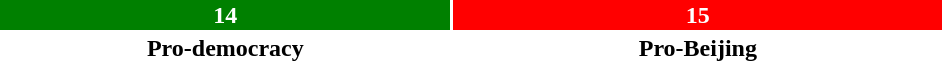<table style="width:50%; text-align:center;">
<tr style="color:white;">
<td style="background:green; width:48%;"><strong>14</strong></td>
<td style="background:red; width:52%;"><strong>15</strong></td>
</tr>
<tr>
<td><span><strong>Pro-democracy</strong></span></td>
<td><span><strong>Pro-Beijing</strong></span></td>
</tr>
</table>
